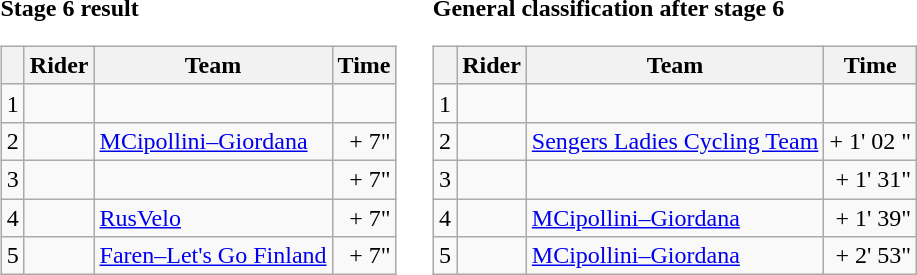<table>
<tr>
<td><strong>Stage 6 result</strong><br><table class="wikitable">
<tr>
<th></th>
<th>Rider</th>
<th>Team</th>
<th>Time</th>
</tr>
<tr>
<td>1</td>
<td></td>
<td></td>
<td align="right"></td>
</tr>
<tr>
<td>2</td>
<td></td>
<td><a href='#'>MCipollini–Giordana</a></td>
<td align="right">+ 7"</td>
</tr>
<tr>
<td>3</td>
<td></td>
<td></td>
<td align="right">+ 7"</td>
</tr>
<tr>
<td>4</td>
<td></td>
<td><a href='#'>RusVelo</a></td>
<td align="right">+ 7"</td>
</tr>
<tr>
<td>5</td>
<td></td>
<td><a href='#'>Faren–Let's Go Finland</a></td>
<td align="right">+ 7"</td>
</tr>
</table>
</td>
<td></td>
<td><strong>General classification after stage 6</strong><br><table class="wikitable">
<tr>
<th></th>
<th>Rider</th>
<th>Team</th>
<th>Time</th>
</tr>
<tr>
<td>1</td>
<td></td>
<td></td>
<td align="right"></td>
</tr>
<tr>
<td>2</td>
<td></td>
<td><a href='#'>Sengers Ladies Cycling Team</a></td>
<td align="right">+ 1' 02 "</td>
</tr>
<tr>
<td>3</td>
<td></td>
<td></td>
<td align="right">+ 1' 31"</td>
</tr>
<tr>
<td>4</td>
<td></td>
<td><a href='#'>MCipollini–Giordana</a></td>
<td align="right">+ 1' 39"</td>
</tr>
<tr>
<td>5</td>
<td></td>
<td><a href='#'>MCipollini–Giordana</a></td>
<td align="right">+ 2' 53"</td>
</tr>
</table>
</td>
</tr>
</table>
